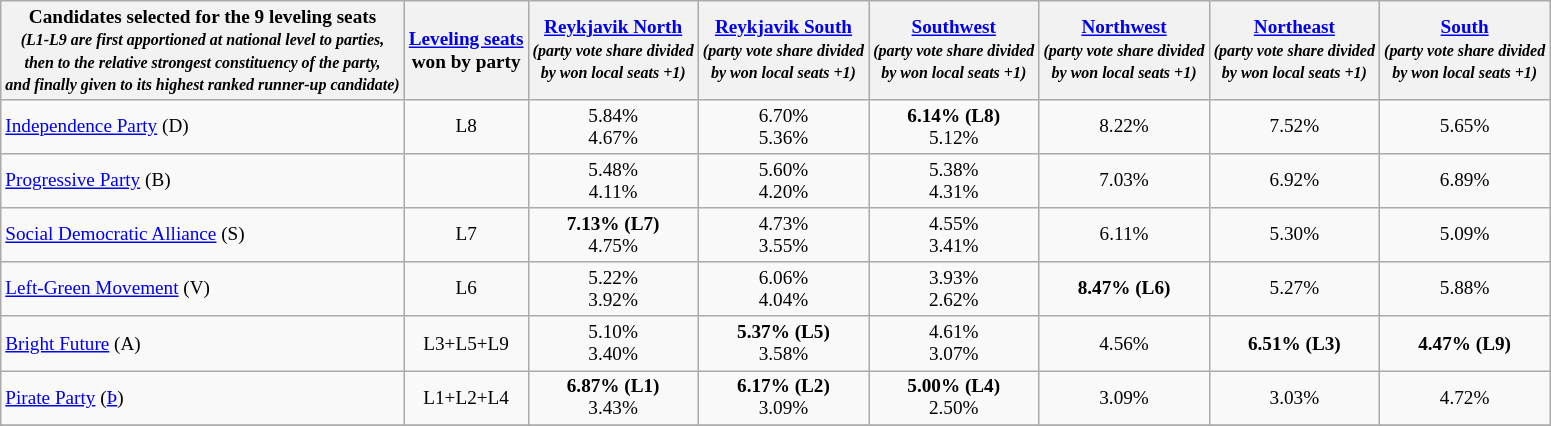<table class="wikitable" style="font-size: 80%;">
<tr>
<th>Candidates selected for the 9 leveling seats<br><small><em>(L1-L9 are first apportioned at national level to parties,<br> then to the relative strongest constituency of the party,<br> and finally given to its highest ranked runner-up candidate)</em></small></th>
<th><a href='#'>Leveling seats</a><br>won by party</th>
<th><a href='#'>Reykjavik North</a><br><small><em>(party vote share divided<br>by won local seats +1)</em></small></th>
<th><a href='#'>Reykjavik South</a><br><small><em>(party vote share divided<br>by won local seats +1)</em></small></th>
<th><a href='#'>Southwest</a><br><small><em>(party vote share divided<br>by won local seats +1)</em></small></th>
<th><a href='#'>Northwest</a><br><small><em>(party vote share divided<br>by won local seats +1)</em></small></th>
<th><a href='#'>Northeast</a><br><small><em>(party vote share divided<br>by won local seats +1)</em></small></th>
<th><a href='#'>South</a><br><small><em>(party vote share divided<br>by won local seats +1)</em></small></th>
</tr>
<tr style="text-align:center;">
<td style="text-align:left;"><a href='#'>Independence Party</a> (D)</td>
<td>L8</td>
<td>5.84%<br>4.67%</td>
<td>6.70%<br>5.36%</td>
<td><strong>6.14% (L8)</strong><br>5.12%</td>
<td>8.22%</td>
<td>7.52%</td>
<td>5.65%</td>
</tr>
<tr style="text-align:center;">
<td style="text-align:left;"><a href='#'>Progressive Party</a> (B)</td>
<td></td>
<td>5.48%<br>4.11%</td>
<td>5.60%<br>4.20%</td>
<td>5.38%<br>4.31%</td>
<td>7.03%</td>
<td>6.92%</td>
<td>6.89%</td>
</tr>
<tr style="text-align:center;">
<td style="text-align:left;"><a href='#'>Social Democratic Alliance</a> (S)</td>
<td>L7</td>
<td><strong>7.13% (L7)</strong><br>4.75%</td>
<td>4.73%<br>3.55%</td>
<td>4.55%<br>3.41%</td>
<td>6.11%</td>
<td>5.30%</td>
<td>5.09%</td>
</tr>
<tr style="text-align:center;">
<td style="text-align:left;"><a href='#'>Left-Green Movement</a> (V)</td>
<td>L6</td>
<td>5.22%<br>3.92%</td>
<td>6.06%<br>4.04%</td>
<td>3.93%<br>2.62%</td>
<td><strong>8.47% (L6)</strong></td>
<td>5.27%</td>
<td>5.88%</td>
</tr>
<tr style="text-align:center;">
<td style="text-align:left;"><a href='#'>Bright Future</a> (A)</td>
<td>L3+L5+L9</td>
<td>5.10%<br>3.40%</td>
<td><strong>5.37% (L5)</strong><br>3.58%</td>
<td>4.61%<br>3.07%</td>
<td>4.56%</td>
<td><strong>6.51% (L3)</strong></td>
<td><strong>4.47% (L9)</strong></td>
</tr>
<tr style="text-align:center;">
<td style="text-align:left;"><a href='#'>Pirate Party</a> (<a href='#'>Þ</a>)</td>
<td>L1+L2+L4</td>
<td><strong>6.87% (L1)</strong><br>3.43%</td>
<td><strong>6.17% (L2)</strong><br>3.09%</td>
<td><strong>5.00% (L4)</strong><br>2.50%</td>
<td>3.09%</td>
<td>3.03%</td>
<td>4.72%</td>
</tr>
<tr>
</tr>
</table>
